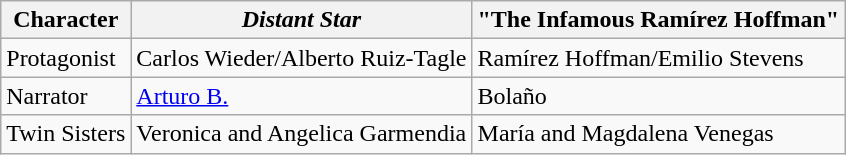<table class="wikitable">
<tr>
<th>Character</th>
<th><em>Distant Star</em></th>
<th>"The Infamous Ramírez Hoffman"</th>
</tr>
<tr>
<td>Protagonist</td>
<td>Carlos Wieder/Alberto Ruiz-Tagle</td>
<td>Ramírez Hoffman/Emilio Stevens</td>
</tr>
<tr>
<td>Narrator</td>
<td><a href='#'>Arturo B.</a></td>
<td>Bolaño</td>
</tr>
<tr>
<td>Twin Sisters</td>
<td>Veronica and Angelica Garmendia</td>
<td>María and Magdalena Venegas</td>
</tr>
</table>
